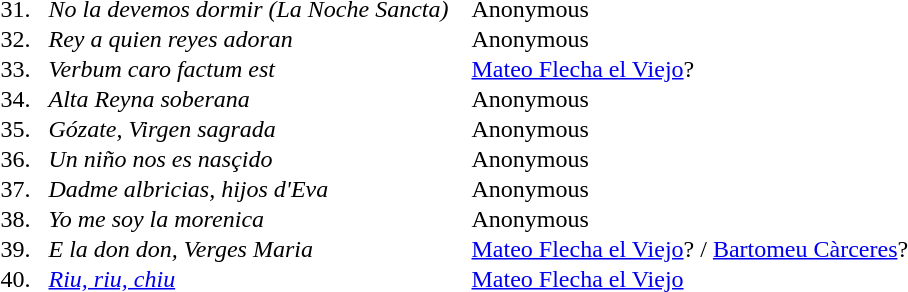<table cellpadding="1" cellspacing="0">
<tr>
<td width=30 align=left>31.</td>
<td width=280 align=left><em>No la devemos dormir (La Noche Sancta)</em></td>
<td width=300 align=left>Anonymous</td>
</tr>
<tr>
<td>32.</td>
<td><em>Rey a quien reyes adoran</em></td>
<td>Anonymous</td>
</tr>
<tr>
<td>33.</td>
<td><em>Verbum caro factum est</em></td>
<td><a href='#'>Mateo Flecha el Viejo</a>?</td>
</tr>
<tr>
<td>34.</td>
<td><em>Alta Reyna soberana</em></td>
<td>Anonymous</td>
</tr>
<tr>
<td>35.</td>
<td><em>Gózate, Virgen sagrada</em></td>
<td>Anonymous</td>
</tr>
<tr>
<td>36.</td>
<td><em>Un niño nos es nasçido</em></td>
<td>Anonymous</td>
</tr>
<tr>
<td>37.</td>
<td><em>Dadme albricias, hijos d'Eva</em></td>
<td>Anonymous</td>
</tr>
<tr>
<td>38.</td>
<td><em>Yo me soy la morenica</em></td>
<td>Anonymous</td>
</tr>
<tr>
<td>39.</td>
<td><em>E la don don, Verges Maria</em></td>
<td><a href='#'>Mateo Flecha el Viejo</a>? / <a href='#'>Bartomeu Càrceres</a>?</td>
</tr>
<tr>
<td>40.</td>
<td><em><a href='#'>Riu, riu, chiu</a></em></td>
<td><a href='#'>Mateo Flecha el Viejo</a></td>
</tr>
</table>
